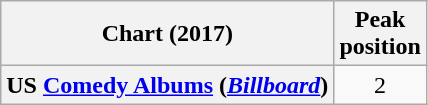<table class="wikitable plainrowheaders" style="text-align:center">
<tr>
<th scope="col">Chart (2017)</th>
<th scope="col">Peak<br>position</th>
</tr>
<tr>
<th scope="row">US <a href='#'>Comedy Albums</a> (<em><a href='#'>Billboard</a></em>)</th>
<td>2</td>
</tr>
</table>
